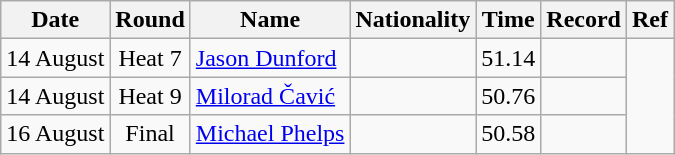<table class="wikitable" style=text-align:center>
<tr>
<th>Date</th>
<th>Round</th>
<th>Name</th>
<th>Nationality</th>
<th>Time</th>
<th>Record</th>
<th>Ref</th>
</tr>
<tr>
<td>14 August</td>
<td>Heat 7</td>
<td align=left><a href='#'>Jason Dunford</a></td>
<td align="left"></td>
<td>51.14</td>
<td></td>
<td rowspan=3></td>
</tr>
<tr>
<td>14 August</td>
<td>Heat 9</td>
<td align=left><a href='#'>Milorad Čavić</a></td>
<td align="left"></td>
<td>50.76</td>
<td></td>
</tr>
<tr>
<td>16 August</td>
<td>Final</td>
<td align=left><a href='#'>Michael Phelps</a></td>
<td align="left"></td>
<td>50.58</td>
<td></td>
</tr>
</table>
